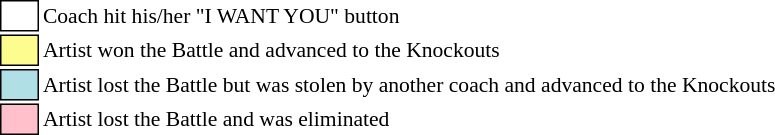<table class="toccolours" style="font-size: 90%; white-space: nowrap;">
<tr>
<td style="background:white; border:1px solid black;"> <strong></strong> </td>
<td>Coach hit his/her "I WANT YOU" button</td>
</tr>
<tr>
<td style="background:#fdfc8f; border:1px solid black;">      </td>
<td>Artist won the Battle and advanced to the Knockouts</td>
</tr>
<tr>
<td style="background:#b0e0e6; border:1px solid black;">      </td>
<td>Artist lost the Battle but was stolen by another coach and advanced to the Knockouts</td>
</tr>
<tr>
<td style="background:pink; border:1px solid black;">      </td>
<td>Artist lost the Battle and was eliminated</td>
</tr>
</table>
